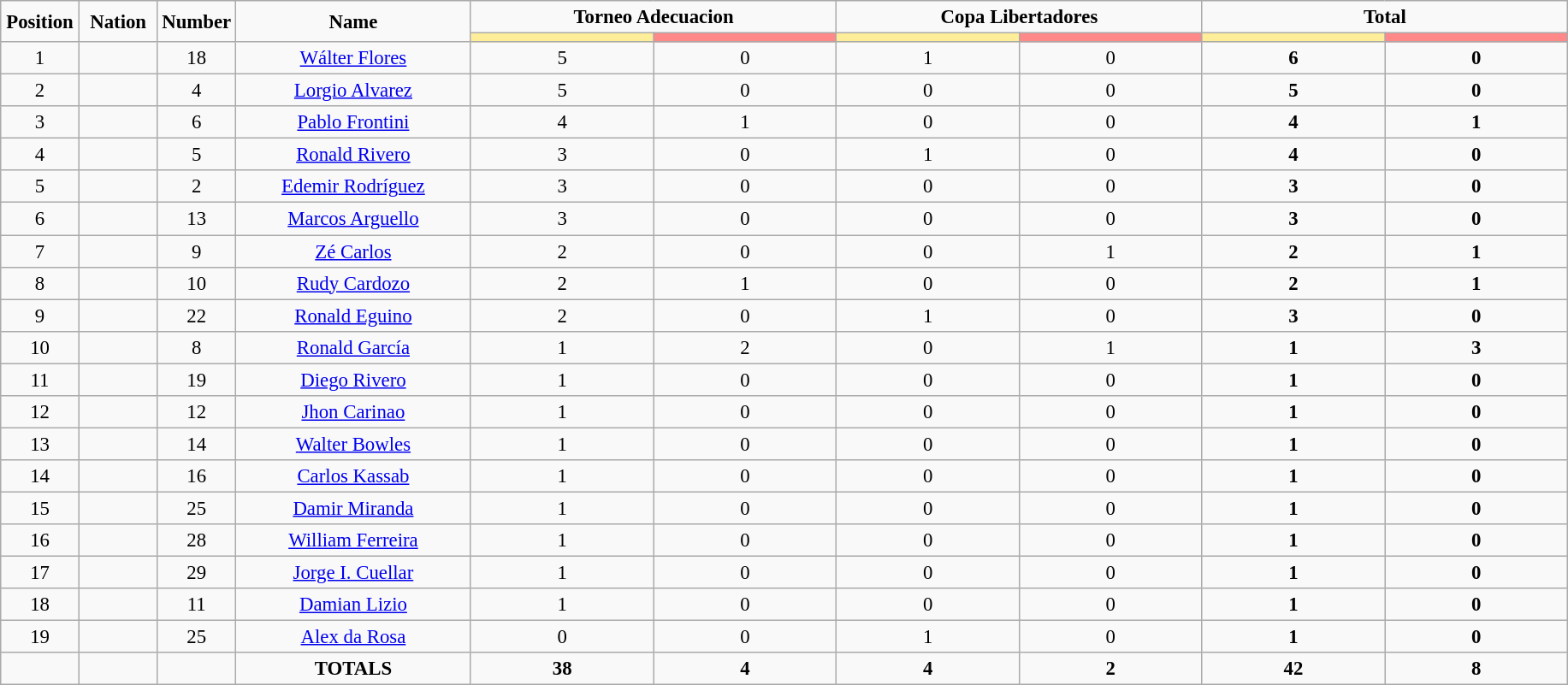<table class="wikitable" style="font-size: 95%; text-align: center;">
<tr style="text-align:center;">
<td rowspan="2"  style="width:5%; "><strong>Position</strong></td>
<td rowspan="2"  style="width:5%; "><strong>Nation</strong></td>
<td rowspan="2"  style="width:5%; "><strong>Number</strong></td>
<td rowspan="2"  style="width:15%; "><strong>Name</strong></td>
<td colspan="2"><strong>Torneo Adecuacion</strong></td>
<td colspan="2"><strong>Copa Libertadores</strong></td>
<td colspan="2"><strong>Total</strong></td>
</tr>
<tr>
<th style="width:60px; background:#fe9;"></th>
<th style="width:60px; background:#ff8888;"></th>
<th style="width:60px; background:#fe9;"></th>
<th style="width:60px; background:#ff8888;"></th>
<th style="width:60px; background:#fe9;"></th>
<th style="width:60px; background:#ff8888;"></th>
</tr>
<tr>
<td>1</td>
<td></td>
<td>18</td>
<td><a href='#'>Wálter Flores</a></td>
<td>5</td>
<td>0</td>
<td>1</td>
<td>0</td>
<td><strong>6</strong></td>
<td><strong>0</strong></td>
</tr>
<tr>
<td>2</td>
<td></td>
<td>4</td>
<td><a href='#'>Lorgio Alvarez</a></td>
<td>5</td>
<td>0</td>
<td>0</td>
<td>0</td>
<td><strong>5</strong></td>
<td><strong>0</strong></td>
</tr>
<tr>
<td>3</td>
<td></td>
<td>6</td>
<td><a href='#'>Pablo Frontini</a></td>
<td>4</td>
<td>1</td>
<td>0</td>
<td>0</td>
<td><strong>4</strong></td>
<td><strong>1</strong></td>
</tr>
<tr>
<td>4</td>
<td></td>
<td>5</td>
<td><a href='#'>Ronald Rivero</a></td>
<td>3</td>
<td>0</td>
<td>1</td>
<td>0</td>
<td><strong>4</strong></td>
<td><strong>0</strong></td>
</tr>
<tr>
<td>5</td>
<td></td>
<td>2</td>
<td><a href='#'>Edemir Rodríguez</a></td>
<td>3</td>
<td>0</td>
<td>0</td>
<td>0</td>
<td><strong>3</strong></td>
<td><strong>0</strong></td>
</tr>
<tr>
<td>6</td>
<td></td>
<td>13</td>
<td><a href='#'>Marcos Arguello</a></td>
<td>3</td>
<td>0</td>
<td>0</td>
<td>0</td>
<td><strong>3</strong></td>
<td><strong>0</strong></td>
</tr>
<tr>
<td>7</td>
<td></td>
<td>9</td>
<td><a href='#'>Zé Carlos</a></td>
<td>2</td>
<td>0</td>
<td>0</td>
<td>1</td>
<td><strong>2</strong></td>
<td><strong>1</strong></td>
</tr>
<tr>
<td>8</td>
<td></td>
<td>10</td>
<td><a href='#'>Rudy Cardozo</a></td>
<td>2</td>
<td>1</td>
<td>0</td>
<td>0</td>
<td><strong>2</strong></td>
<td><strong>1</strong></td>
</tr>
<tr>
<td>9</td>
<td></td>
<td>22</td>
<td><a href='#'>Ronald Eguino</a></td>
<td>2</td>
<td>0</td>
<td>1</td>
<td>0</td>
<td><strong>3</strong></td>
<td><strong>0</strong></td>
</tr>
<tr>
<td>10</td>
<td></td>
<td>8</td>
<td><a href='#'>Ronald García</a></td>
<td>1</td>
<td>2</td>
<td>0</td>
<td>1</td>
<td><strong>1</strong></td>
<td><strong>3</strong></td>
</tr>
<tr>
<td>11</td>
<td></td>
<td>19</td>
<td><a href='#'>Diego Rivero</a></td>
<td>1</td>
<td>0</td>
<td>0</td>
<td>0</td>
<td><strong>1</strong></td>
<td><strong>0</strong></td>
</tr>
<tr>
<td>12</td>
<td></td>
<td>12</td>
<td><a href='#'>Jhon Carinao</a></td>
<td>1</td>
<td>0</td>
<td>0</td>
<td>0</td>
<td><strong>1</strong></td>
<td><strong>0</strong></td>
</tr>
<tr>
<td>13</td>
<td></td>
<td>14</td>
<td><a href='#'>Walter Bowles</a></td>
<td>1</td>
<td>0</td>
<td>0</td>
<td>0</td>
<td><strong>1</strong></td>
<td><strong>0</strong></td>
</tr>
<tr>
<td>14</td>
<td></td>
<td>16</td>
<td><a href='#'>Carlos Kassab</a></td>
<td>1</td>
<td>0</td>
<td>0</td>
<td>0</td>
<td><strong>1</strong></td>
<td><strong>0</strong></td>
</tr>
<tr>
<td>15</td>
<td></td>
<td>25</td>
<td><a href='#'>Damir Miranda</a></td>
<td>1</td>
<td>0</td>
<td>0</td>
<td>0</td>
<td><strong>1</strong></td>
<td><strong>0</strong></td>
</tr>
<tr>
<td>16</td>
<td></td>
<td>28</td>
<td><a href='#'>William Ferreira</a></td>
<td>1</td>
<td>0</td>
<td>0</td>
<td>0</td>
<td><strong>1</strong></td>
<td><strong>0</strong></td>
</tr>
<tr>
<td>17</td>
<td></td>
<td>29</td>
<td><a href='#'>Jorge I. Cuellar</a></td>
<td>1</td>
<td>0</td>
<td>0</td>
<td>0</td>
<td><strong>1</strong></td>
<td><strong>0</strong></td>
</tr>
<tr>
<td>18</td>
<td></td>
<td>11</td>
<td><a href='#'>Damian Lizio</a></td>
<td>1</td>
<td>0</td>
<td>0</td>
<td>0</td>
<td><strong>1</strong></td>
<td><strong>0</strong></td>
</tr>
<tr>
<td>19</td>
<td></td>
<td>25</td>
<td><a href='#'>Alex da Rosa</a></td>
<td>0</td>
<td>0</td>
<td>1</td>
<td>0</td>
<td><strong>1</strong></td>
<td><strong>0</strong></td>
</tr>
<tr>
<td></td>
<td></td>
<td></td>
<td><strong>TOTALS</strong></td>
<td><strong>38</strong></td>
<td><strong>4</strong></td>
<td><strong>4</strong></td>
<td><strong>2</strong></td>
<td><strong>42</strong></td>
<td><strong>8</strong></td>
</tr>
</table>
